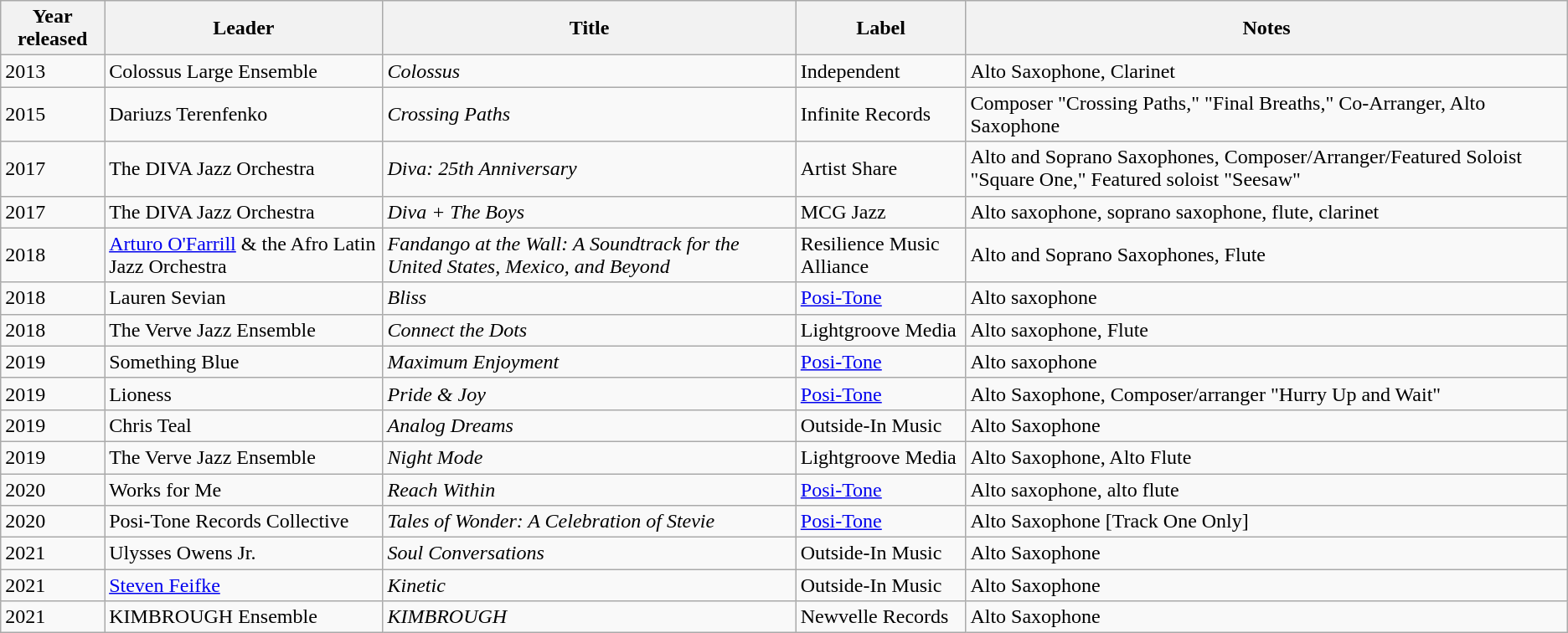<table class="wikitable sortable">
<tr>
<th>Year released</th>
<th>Leader</th>
<th>Title</th>
<th>Label</th>
<th>Notes</th>
</tr>
<tr>
<td>2013</td>
<td>Colossus Large Ensemble</td>
<td><em>Colossus</em></td>
<td>Independent</td>
<td>Alto Saxophone, Clarinet</td>
</tr>
<tr>
<td>2015</td>
<td>Dariuzs Terenfenko</td>
<td><em>Crossing Paths</em></td>
<td>Infinite Records</td>
<td>Composer "Crossing Paths," "Final Breaths," Co-Arranger, Alto Saxophone</td>
</tr>
<tr>
<td>2017</td>
<td>The DIVA Jazz Orchestra</td>
<td><em>Diva: 25th Anniversary</em></td>
<td>Artist Share</td>
<td>Alto and Soprano Saxophones, Composer/Arranger/Featured Soloist "Square One," Featured soloist "Seesaw"</td>
</tr>
<tr>
<td>2017</td>
<td>The DIVA Jazz Orchestra</td>
<td><em>Diva + The Boys</em></td>
<td>MCG Jazz</td>
<td>Alto saxophone, soprano saxophone, flute, clarinet</td>
</tr>
<tr>
<td>2018</td>
<td><a href='#'>Arturo O'Farrill</a> & the Afro Latin Jazz Orchestra</td>
<td><em>Fandango at the Wall: A Soundtrack for the United States, Mexico, and Beyond</em></td>
<td>Resilience Music Alliance</td>
<td>Alto and Soprano Saxophones, Flute</td>
</tr>
<tr>
<td>2018</td>
<td>Lauren Sevian</td>
<td><em>Bliss</em></td>
<td><a href='#'>Posi-Tone</a></td>
<td>Alto saxophone</td>
</tr>
<tr>
<td>2018</td>
<td>The Verve Jazz Ensemble</td>
<td><em>Connect the Dots</em></td>
<td>Lightgroove Media</td>
<td>Alto saxophone, Flute</td>
</tr>
<tr>
<td>2019</td>
<td>Something Blue</td>
<td><em>Maximum Enjoyment</em></td>
<td><a href='#'>Posi-Tone</a></td>
<td>Alto saxophone</td>
</tr>
<tr>
<td>2019</td>
<td>Lioness</td>
<td><em>Pride & Joy</em></td>
<td><a href='#'>Posi-Tone</a></td>
<td>Alto Saxophone, Composer/arranger "Hurry Up and Wait"</td>
</tr>
<tr>
<td>2019</td>
<td>Chris Teal</td>
<td><em>Analog Dreams</em></td>
<td>Outside-In Music</td>
<td>Alto Saxophone</td>
</tr>
<tr>
<td>2019</td>
<td>The Verve Jazz Ensemble</td>
<td><em>Night Mode</em></td>
<td>Lightgroove Media</td>
<td>Alto Saxophone, Alto Flute</td>
</tr>
<tr>
<td>2020</td>
<td>Works for Me</td>
<td><em>Reach Within</em></td>
<td><a href='#'>Posi-Tone</a></td>
<td>Alto saxophone, alto flute</td>
</tr>
<tr>
<td>2020</td>
<td>Posi-Tone Records Collective</td>
<td><em>Tales of Wonder: A Celebration of Stevie</em></td>
<td><a href='#'>Posi-Tone</a></td>
<td>Alto Saxophone [Track One Only]</td>
</tr>
<tr>
<td>2021</td>
<td>Ulysses Owens Jr.</td>
<td><em>Soul Conversations</em></td>
<td>Outside-In Music</td>
<td>Alto Saxophone</td>
</tr>
<tr>
<td>2021</td>
<td><a href='#'>Steven Feifke</a></td>
<td><em>Kinetic</em></td>
<td>Outside-In Music</td>
<td>Alto Saxophone</td>
</tr>
<tr>
<td>2021</td>
<td>KIMBROUGH Ensemble</td>
<td><em>KIMBROUGH</em></td>
<td>Newvelle Records</td>
<td>Alto Saxophone</td>
</tr>
</table>
